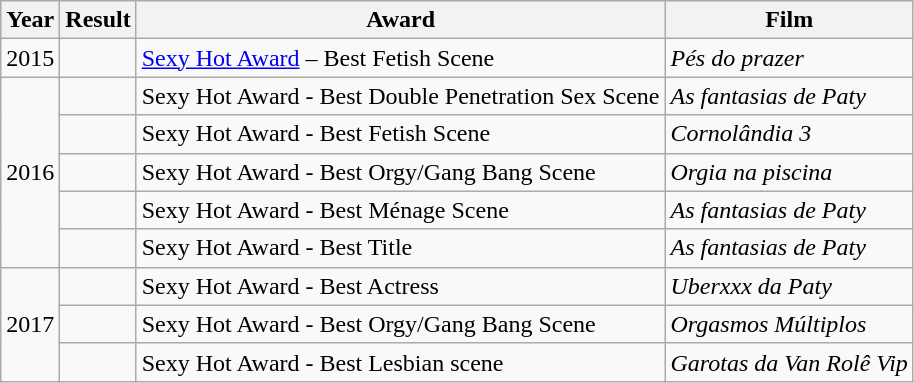<table class="wikitable">
<tr>
<th>Year</th>
<th>Result</th>
<th>Award</th>
<th>Film</th>
</tr>
<tr>
<td>2015</td>
<td></td>
<td><a href='#'>Sexy Hot Award</a> – Best Fetish Scene</td>
<td><em>Pés do prazer</em></td>
</tr>
<tr>
<td rowspan="5">2016</td>
<td></td>
<td>Sexy Hot Award - Best Double Penetration Sex Scene</td>
<td><em>As fantasias de Paty</em></td>
</tr>
<tr>
<td></td>
<td>Sexy Hot Award - Best Fetish Scene</td>
<td><em>Cornolândia 3</em></td>
</tr>
<tr>
<td></td>
<td>Sexy Hot Award - Best Orgy/Gang Bang Scene</td>
<td><em> Orgia na piscina</em></td>
</tr>
<tr>
<td></td>
<td>Sexy Hot Award - Best Ménage Scene</td>
<td><em>As fantasias de Paty</em></td>
</tr>
<tr>
<td></td>
<td>Sexy Hot Award - Best Title</td>
<td><em>As fantasias de Paty</em></td>
</tr>
<tr>
<td rowspan="3">2017</td>
<td></td>
<td>Sexy Hot Award - Best Actress</td>
<td><em>Uberxxx da Paty</em></td>
</tr>
<tr>
<td></td>
<td>Sexy Hot Award - Best Orgy/Gang Bang Scene</td>
<td><em>Orgasmos Múltiplos</em></td>
</tr>
<tr>
<td></td>
<td>Sexy Hot Award - Best Lesbian scene</td>
<td><em>Garotas da Van Rolê Vip</em></td>
</tr>
</table>
